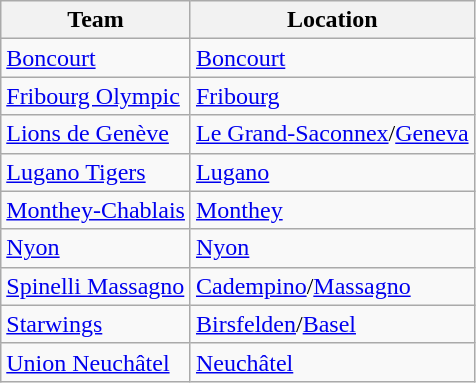<table class="wikitable sortable">
<tr>
<th>Team</th>
<th>Location</th>
</tr>
<tr>
<td><a href='#'>Boncourt</a></td>
<td><a href='#'>Boncourt</a></td>
</tr>
<tr>
<td><a href='#'>Fribourg Olympic</a></td>
<td><a href='#'>Fribourg</a></td>
</tr>
<tr>
<td><a href='#'>Lions de Genève</a></td>
<td><a href='#'>Le Grand-Saconnex</a>/<a href='#'>Geneva</a></td>
</tr>
<tr>
<td><a href='#'>Lugano Tigers</a></td>
<td><a href='#'>Lugano</a></td>
</tr>
<tr>
<td><a href='#'>Monthey-Chablais</a></td>
<td><a href='#'>Monthey</a></td>
</tr>
<tr>
<td><a href='#'>Nyon</a></td>
<td><a href='#'>Nyon</a></td>
</tr>
<tr>
<td><a href='#'>Spinelli Massagno</a></td>
<td><a href='#'>Cadempino</a>/<a href='#'>Massagno</a></td>
</tr>
<tr>
<td><a href='#'>Starwings</a></td>
<td><a href='#'>Birsfelden</a>/<a href='#'>Basel</a></td>
</tr>
<tr>
<td><a href='#'>Union Neuchâtel</a></td>
<td><a href='#'>Neuchâtel</a></td>
</tr>
</table>
